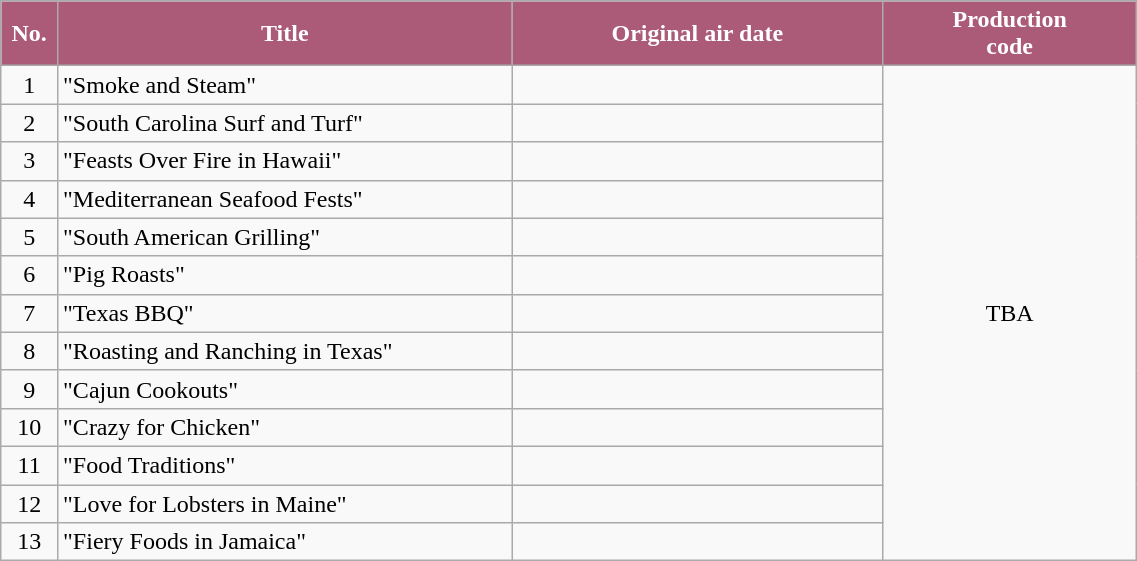<table class="wikitable plainrowheaders" style="width:60%;">
<tr>
<th style="background-color: #ab5b78; color: #FFFFFF;" width=5%>No.</th>
<th style="background-color: #ab5b78; color: #FFFFFF;" width=40%>Title</th>
<th style="background-color: #ab5b78; color: #FFFFFF;">Original air date</th>
<th style="background-color: #ab5b78; color: #FFFFFF;">Production<br>code</th>
</tr>
<tr>
<td align=center>1</td>
<td>"Smoke and Steam"</td>
<td align=center></td>
<td align=center rowspan=13>TBA</td>
</tr>
<tr>
<td align=center>2</td>
<td>"South Carolina Surf and Turf"</td>
<td align=center></td>
</tr>
<tr>
<td align=center>3</td>
<td>"Feasts Over Fire in Hawaii"</td>
<td align=center></td>
</tr>
<tr>
<td align=center>4</td>
<td>"Mediterranean Seafood Fests"</td>
<td align=center></td>
</tr>
<tr>
<td align=center>5</td>
<td>"South American Grilling"</td>
<td align=center></td>
</tr>
<tr>
<td align=center>6</td>
<td>"Pig Roasts"</td>
<td align=center></td>
</tr>
<tr>
<td align=center>7</td>
<td>"Texas BBQ"</td>
<td align=center></td>
</tr>
<tr>
<td align=center>8</td>
<td>"Roasting and Ranching in Texas"</td>
<td align=center></td>
</tr>
<tr>
<td align=center>9</td>
<td>"Cajun Cookouts"</td>
<td align=center></td>
</tr>
<tr>
<td align=center>10</td>
<td>"Crazy for Chicken"</td>
<td align=center></td>
</tr>
<tr>
<td align=center>11</td>
<td>"Food Traditions"</td>
<td align=center></td>
</tr>
<tr>
<td align=center>12</td>
<td>"Love for Lobsters in Maine"</td>
<td align=center></td>
</tr>
<tr>
<td align=center>13</td>
<td>"Fiery Foods in Jamaica"</td>
<td align=center></td>
</tr>
</table>
